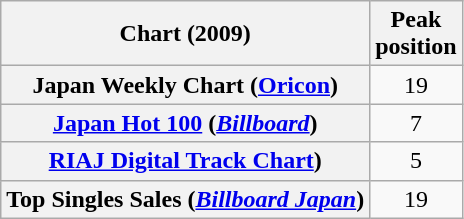<table class="wikitable plainrowheaders">
<tr>
<th>Chart (2009)</th>
<th>Peak<br>position</th>
</tr>
<tr>
<th scope="row">Japan Weekly Chart (<a href='#'>Oricon</a>)</th>
<td style="text-align:center;">19</td>
</tr>
<tr>
<th scope="row"><a href='#'>Japan Hot 100</a> (<em><a href='#'>Billboard</a></em>)</th>
<td style="text-align:center;">7</td>
</tr>
<tr>
<th scope="row"><a href='#'>RIAJ Digital Track Chart</a>)</th>
<td style="text-align:center;">5</td>
</tr>
<tr>
<th scope="row">Top Singles Sales (<em><a href='#'>Billboard Japan</a></em>)</th>
<td style="text-align:center;">19</td>
</tr>
</table>
